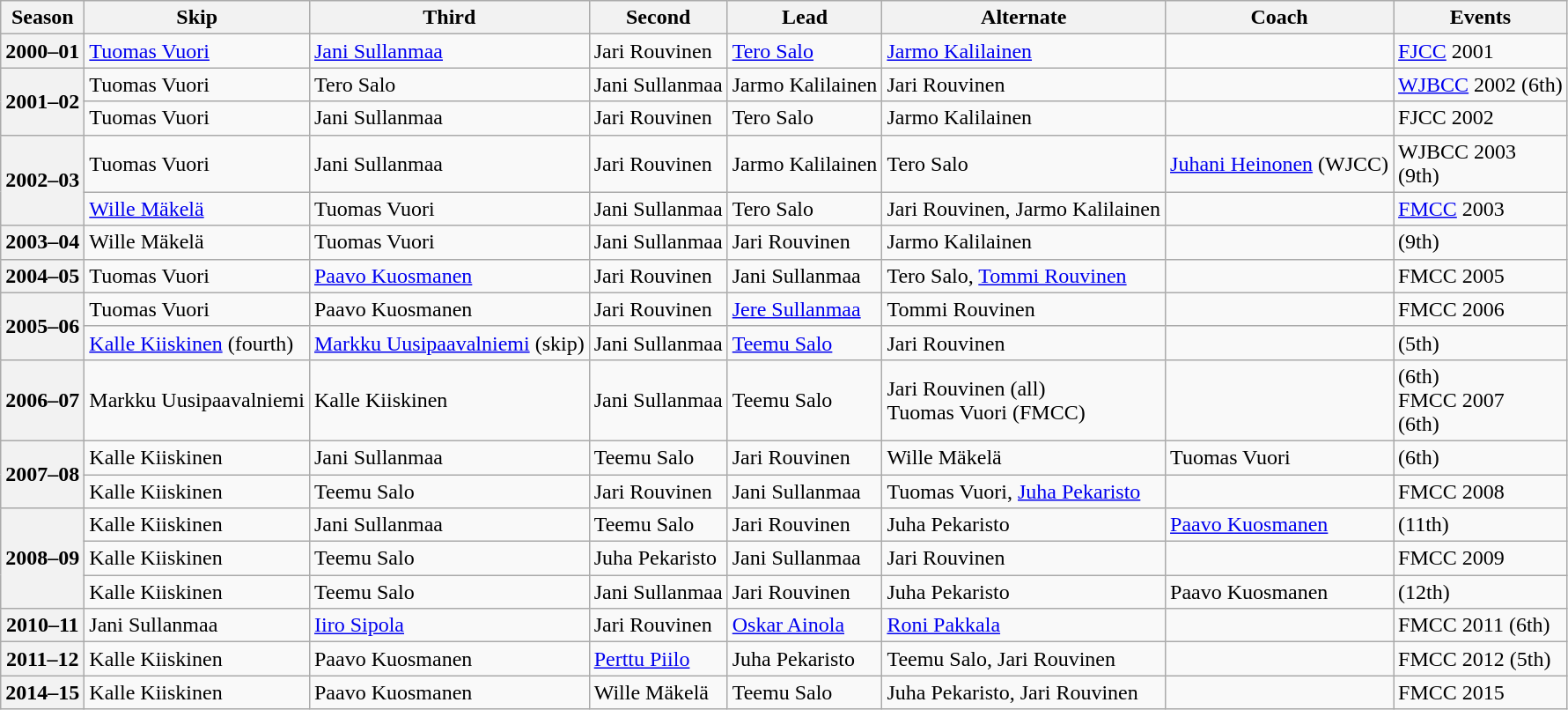<table class="wikitable">
<tr>
<th scope="col">Season</th>
<th scope="col">Skip</th>
<th scope="col">Third</th>
<th scope="col">Second</th>
<th scope="col">Lead</th>
<th scope="col">Alternate</th>
<th scope="col">Coach</th>
<th scope="col">Events</th>
</tr>
<tr>
<th scope="row">2000–01</th>
<td><a href='#'>Tuomas Vuori</a></td>
<td><a href='#'>Jani Sullanmaa</a></td>
<td>Jari Rouvinen</td>
<td><a href='#'>Tero Salo</a></td>
<td><a href='#'>Jarmo Kalilainen</a></td>
<td></td>
<td><a href='#'>FJCC</a> 2001 </td>
</tr>
<tr>
<th scope="row" rowspan=2>2001–02</th>
<td>Tuomas Vuori</td>
<td>Tero Salo</td>
<td>Jani Sullanmaa</td>
<td>Jarmo Kalilainen</td>
<td>Jari Rouvinen</td>
<td></td>
<td><a href='#'>WJBCC</a> 2002 (6th)</td>
</tr>
<tr>
<td>Tuomas Vuori</td>
<td>Jani Sullanmaa</td>
<td>Jari Rouvinen</td>
<td>Tero Salo</td>
<td>Jarmo Kalilainen</td>
<td></td>
<td>FJCC 2002 </td>
</tr>
<tr>
<th scope="row" rowspan=2>2002–03</th>
<td>Tuomas Vuori</td>
<td>Jani Sullanmaa</td>
<td>Jari Rouvinen</td>
<td>Jarmo Kalilainen</td>
<td>Tero Salo</td>
<td><a href='#'>Juhani Heinonen</a> (WJCC)</td>
<td>WJBCC 2003 <br> (9th)</td>
</tr>
<tr>
<td><a href='#'>Wille Mäkelä</a></td>
<td>Tuomas Vuori</td>
<td>Jani Sullanmaa</td>
<td>Tero Salo</td>
<td>Jari Rouvinen, Jarmo Kalilainen</td>
<td></td>
<td><a href='#'>FMCC</a> 2003 </td>
</tr>
<tr>
<th scope="row">2003–04</th>
<td>Wille Mäkelä</td>
<td>Tuomas Vuori</td>
<td>Jani Sullanmaa</td>
<td>Jari Rouvinen</td>
<td>Jarmo Kalilainen</td>
<td></td>
<td> (9th)</td>
</tr>
<tr>
<th scope="row">2004–05</th>
<td>Tuomas Vuori</td>
<td><a href='#'>Paavo Kuosmanen</a></td>
<td>Jari Rouvinen</td>
<td>Jani Sullanmaa</td>
<td>Tero Salo, <a href='#'>Tommi Rouvinen</a></td>
<td></td>
<td>FMCC 2005 </td>
</tr>
<tr>
<th scope="row" rowspan=2>2005–06</th>
<td>Tuomas Vuori</td>
<td>Paavo Kuosmanen</td>
<td>Jari Rouvinen</td>
<td><a href='#'>Jere Sullanmaa</a></td>
<td>Tommi Rouvinen</td>
<td></td>
<td>FMCC 2006 </td>
</tr>
<tr>
<td><a href='#'>Kalle Kiiskinen</a> (fourth)</td>
<td><a href='#'>Markku Uusipaavalniemi</a> (skip)</td>
<td>Jani Sullanmaa</td>
<td><a href='#'>Teemu Salo</a></td>
<td>Jari Rouvinen</td>
<td></td>
<td> (5th)</td>
</tr>
<tr>
<th scope="row">2006–07</th>
<td>Markku Uusipaavalniemi</td>
<td>Kalle Kiiskinen</td>
<td>Jani Sullanmaa</td>
<td>Teemu Salo</td>
<td>Jari Rouvinen (all)<br>Tuomas Vuori (FMCC)</td>
<td></td>
<td> (6th)<br>FMCC 2007 <br> (6th)</td>
</tr>
<tr>
<th scope="row" rowspan=2>2007–08</th>
<td>Kalle Kiiskinen</td>
<td>Jani Sullanmaa</td>
<td>Teemu Salo</td>
<td>Jari Rouvinen</td>
<td>Wille Mäkelä</td>
<td>Tuomas Vuori</td>
<td> (6th)</td>
</tr>
<tr>
<td>Kalle Kiiskinen</td>
<td>Teemu Salo</td>
<td>Jari Rouvinen</td>
<td>Jani Sullanmaa</td>
<td>Tuomas Vuori, <a href='#'>Juha Pekaristo</a></td>
<td></td>
<td>FMCC 2008 </td>
</tr>
<tr>
<th scope="row" rowspan=3>2008–09</th>
<td>Kalle Kiiskinen</td>
<td>Jani Sullanmaa</td>
<td>Teemu Salo</td>
<td>Jari Rouvinen</td>
<td>Juha Pekaristo</td>
<td><a href='#'>Paavo Kuosmanen</a></td>
<td> (11th)</td>
</tr>
<tr>
<td>Kalle Kiiskinen</td>
<td>Teemu Salo</td>
<td>Juha Pekaristo</td>
<td>Jani Sullanmaa</td>
<td>Jari Rouvinen</td>
<td></td>
<td>FMCC 2009 </td>
</tr>
<tr>
<td>Kalle Kiiskinen</td>
<td>Teemu Salo</td>
<td>Jani Sullanmaa</td>
<td>Jari Rouvinen</td>
<td>Juha Pekaristo</td>
<td>Paavo Kuosmanen</td>
<td> (12th)</td>
</tr>
<tr>
<th scope="row">2010–11</th>
<td>Jani Sullanmaa</td>
<td><a href='#'>Iiro Sipola</a></td>
<td>Jari Rouvinen</td>
<td><a href='#'>Oskar Ainola</a></td>
<td><a href='#'>Roni Pakkala</a></td>
<td></td>
<td>FMCC 2011 (6th)</td>
</tr>
<tr>
<th scope="row">2011–12</th>
<td>Kalle Kiiskinen</td>
<td>Paavo Kuosmanen</td>
<td><a href='#'>Perttu Piilo</a></td>
<td>Juha Pekaristo</td>
<td>Teemu Salo, Jari Rouvinen</td>
<td></td>
<td>FMCC 2012 (5th)</td>
</tr>
<tr>
<th scope="row">2014–15</th>
<td>Kalle Kiiskinen</td>
<td>Paavo Kuosmanen</td>
<td>Wille Mäkelä</td>
<td>Teemu Salo</td>
<td>Juha Pekaristo, Jari Rouvinen</td>
<td></td>
<td>FMCC 2015 </td>
</tr>
</table>
